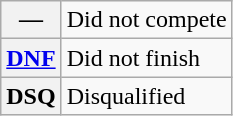<table class="wikitable">
<tr>
<th scope="row">—</th>
<td>Did not compete</td>
</tr>
<tr>
<th scope="row"><a href='#'>DNF</a></th>
<td>Did not finish</td>
</tr>
<tr>
<th scope="row">DSQ</th>
<td>Disqualified</td>
</tr>
</table>
